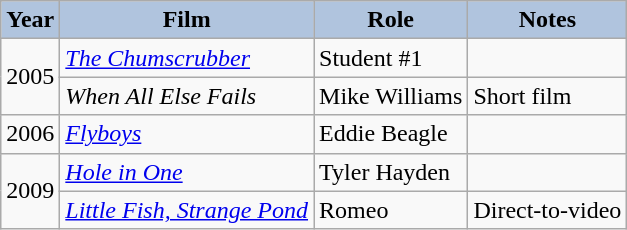<table class="wikitable">
<tr>
<th style="background:#B0C4DE;">Year</th>
<th style="background:#B0C4DE;">Film</th>
<th style="background:#B0C4DE;">Role</th>
<th style="background:#B0C4DE;">Notes</th>
</tr>
<tr>
<td rowspan=2>2005</td>
<td><em><a href='#'>The Chumscrubber</a></em></td>
<td>Student #1</td>
<td></td>
</tr>
<tr>
<td><em>When All Else Fails</em></td>
<td>Mike Williams</td>
<td>Short film</td>
</tr>
<tr>
<td>2006</td>
<td><em><a href='#'>Flyboys</a></em></td>
<td>Eddie Beagle</td>
<td></td>
</tr>
<tr>
<td rowspan=2>2009</td>
<td><em><a href='#'>Hole in One</a></em></td>
<td>Tyler Hayden</td>
<td></td>
</tr>
<tr>
<td><em><a href='#'>Little Fish, Strange Pond</a></em></td>
<td>Romeo</td>
<td>Direct-to-video</td>
</tr>
</table>
